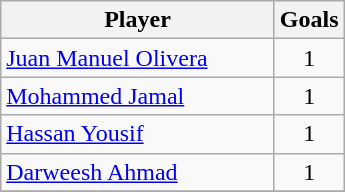<table class="wikitable" style="text-align: center;">
<tr>
<th width="175">Player</th>
<th width="20">Goals</th>
</tr>
<tr>
<td align=left> <a href='#'>Juan Manuel Olivera</a></td>
<td>1</td>
</tr>
<tr>
<td align=left> <a href='#'>Mohammed Jamal</a></td>
<td>1</td>
</tr>
<tr>
<td align=left> <a href='#'>Hassan Yousif</a></td>
<td>1</td>
</tr>
<tr>
<td align=left> <a href='#'>Darweesh Ahmad</a></td>
<td>1</td>
</tr>
<tr>
</tr>
</table>
